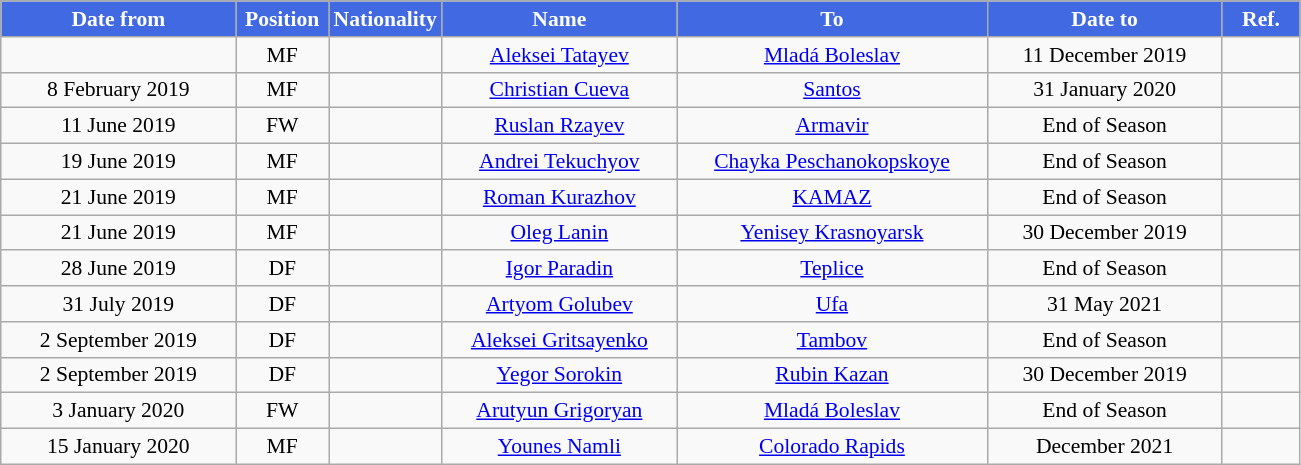<table class="wikitable" style="text-align:center; font-size:90%; ">
<tr>
<th style="background:#4169E1; color:white; width:150px;">Date from</th>
<th style="background:#4169E1; color:white; width:55px;">Position</th>
<th style="background:#4169E1; color:white; width:55px;">Nationality</th>
<th style="background:#4169E1; color:white; width:150px;">Name</th>
<th style="background:#4169E1; color:white; width:200px;">To</th>
<th style="background:#4169E1; color:white; width:150px;">Date to</th>
<th style="background:#4169E1; color:white; width:45px;">Ref.</th>
</tr>
<tr>
<td></td>
<td>MF</td>
<td></td>
<td><a href='#'>Aleksei Tatayev</a></td>
<td><a href='#'>Mladá Boleslav</a></td>
<td>11 December 2019</td>
<td></td>
</tr>
<tr>
<td>8 February 2019</td>
<td>MF</td>
<td></td>
<td><a href='#'>Christian Cueva</a></td>
<td><a href='#'>Santos</a></td>
<td>31 January 2020</td>
<td></td>
</tr>
<tr>
<td>11 June 2019</td>
<td>FW</td>
<td></td>
<td><a href='#'>Ruslan Rzayev</a></td>
<td><a href='#'>Armavir</a></td>
<td>End of Season</td>
<td></td>
</tr>
<tr>
<td>19 June 2019</td>
<td>MF</td>
<td></td>
<td><a href='#'>Andrei Tekuchyov</a></td>
<td><a href='#'>Chayka Peschanokopskoye</a></td>
<td>End of Season</td>
<td></td>
</tr>
<tr>
<td>21 June 2019</td>
<td>MF</td>
<td></td>
<td><a href='#'>Roman Kurazhov</a></td>
<td><a href='#'>KAMAZ</a></td>
<td>End of Season</td>
<td></td>
</tr>
<tr>
<td>21 June 2019</td>
<td>MF</td>
<td></td>
<td><a href='#'>Oleg Lanin</a></td>
<td><a href='#'>Yenisey Krasnoyarsk</a></td>
<td>30 December 2019</td>
<td></td>
</tr>
<tr>
<td>28 June 2019</td>
<td>DF</td>
<td></td>
<td><a href='#'>Igor Paradin</a></td>
<td><a href='#'>Teplice</a></td>
<td>End of Season</td>
<td></td>
</tr>
<tr>
<td>31 July 2019</td>
<td>DF</td>
<td></td>
<td><a href='#'>Artyom Golubev</a></td>
<td><a href='#'>Ufa</a></td>
<td>31 May 2021</td>
<td></td>
</tr>
<tr>
<td>2 September 2019</td>
<td>DF</td>
<td></td>
<td><a href='#'>Aleksei Gritsayenko</a></td>
<td><a href='#'>Tambov</a></td>
<td>End of Season</td>
<td></td>
</tr>
<tr>
<td>2 September 2019</td>
<td>DF</td>
<td></td>
<td><a href='#'>Yegor Sorokin</a></td>
<td><a href='#'>Rubin Kazan</a></td>
<td>30 December 2019</td>
<td></td>
</tr>
<tr>
<td>3 January 2020</td>
<td>FW</td>
<td></td>
<td><a href='#'>Arutyun Grigoryan</a></td>
<td><a href='#'>Mladá Boleslav</a></td>
<td>End of Season</td>
<td></td>
</tr>
<tr>
<td>15 January 2020</td>
<td>MF</td>
<td></td>
<td><a href='#'>Younes Namli</a></td>
<td><a href='#'>Colorado Rapids</a></td>
<td>December 2021</td>
<td></td>
</tr>
</table>
